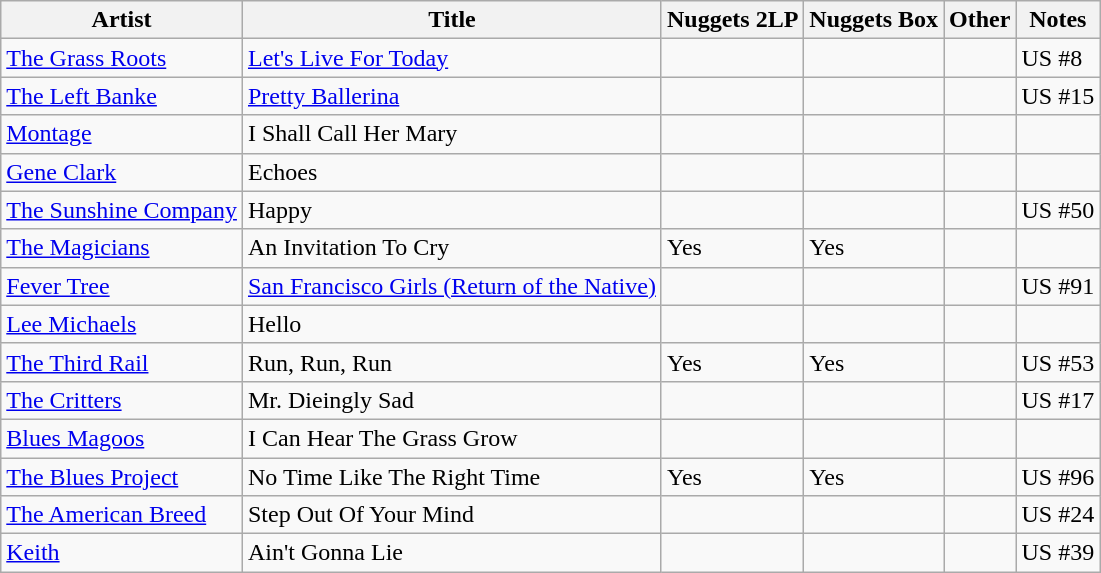<table class="wikitable sortable">
<tr>
<th>Artist</th>
<th>Title</th>
<th>Nuggets 2LP</th>
<th>Nuggets Box</th>
<th>Other</th>
<th>Notes</th>
</tr>
<tr>
<td><a href='#'>The Grass Roots</a></td>
<td><a href='#'>Let's Live For Today</a></td>
<td></td>
<td></td>
<td></td>
<td>US #8</td>
</tr>
<tr>
<td><a href='#'>The Left Banke</a></td>
<td><a href='#'>Pretty Ballerina</a></td>
<td></td>
<td></td>
<td></td>
<td>US #15</td>
</tr>
<tr>
<td><a href='#'>Montage</a></td>
<td>I Shall Call Her Mary</td>
<td></td>
<td></td>
<td></td>
<td></td>
</tr>
<tr>
<td><a href='#'>Gene Clark</a></td>
<td>Echoes</td>
<td></td>
<td></td>
<td></td>
<td></td>
</tr>
<tr>
<td><a href='#'>The Sunshine Company</a></td>
<td>Happy</td>
<td></td>
<td></td>
<td></td>
<td>US #50</td>
</tr>
<tr>
<td><a href='#'>The Magicians</a></td>
<td>An Invitation To Cry</td>
<td>Yes</td>
<td>Yes</td>
<td></td>
<td></td>
</tr>
<tr>
<td><a href='#'>Fever Tree</a></td>
<td><a href='#'>San Francisco Girls (Return of the Native)</a></td>
<td></td>
<td></td>
<td></td>
<td>US #91</td>
</tr>
<tr>
<td><a href='#'>Lee Michaels</a></td>
<td>Hello</td>
<td></td>
<td></td>
<td></td>
<td></td>
</tr>
<tr>
<td><a href='#'>The Third Rail</a></td>
<td>Run, Run, Run</td>
<td>Yes</td>
<td>Yes</td>
<td></td>
<td>US #53</td>
</tr>
<tr>
<td><a href='#'>The Critters</a></td>
<td>Mr. Dieingly Sad</td>
<td></td>
<td></td>
<td></td>
<td>US #17</td>
</tr>
<tr>
<td><a href='#'>Blues Magoos</a></td>
<td>I Can Hear The Grass Grow</td>
<td></td>
<td></td>
<td></td>
<td></td>
</tr>
<tr>
<td><a href='#'>The Blues Project</a></td>
<td>No Time Like The Right Time</td>
<td>Yes</td>
<td>Yes</td>
<td></td>
<td>US #96</td>
</tr>
<tr>
<td><a href='#'>The American Breed</a></td>
<td>Step Out Of Your Mind</td>
<td></td>
<td></td>
<td></td>
<td>US #24</td>
</tr>
<tr>
<td><a href='#'>Keith</a></td>
<td>Ain't Gonna Lie</td>
<td></td>
<td></td>
<td></td>
<td>US #39</td>
</tr>
</table>
